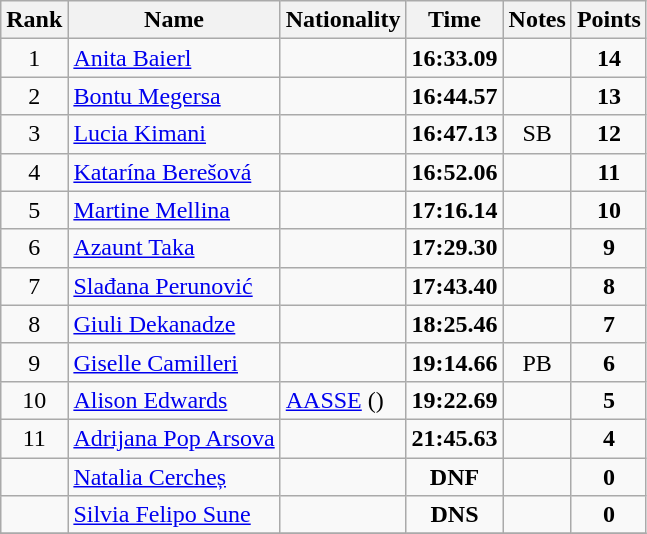<table class="wikitable sortable" style="text-align:center">
<tr>
<th>Rank</th>
<th>Name</th>
<th>Nationality</th>
<th>Time</th>
<th>Notes</th>
<th>Points</th>
</tr>
<tr>
<td>1</td>
<td align=left><a href='#'>Anita Baierl</a></td>
<td align=left></td>
<td><strong>16:33.09</strong></td>
<td></td>
<td><strong>14</strong></td>
</tr>
<tr>
<td>2</td>
<td align=left><a href='#'>Bontu Megersa</a></td>
<td align=left></td>
<td><strong>16:44.57</strong></td>
<td></td>
<td><strong>13</strong></td>
</tr>
<tr>
<td>3</td>
<td align=left><a href='#'>Lucia Kimani</a></td>
<td align=left></td>
<td><strong>16:47.13</strong></td>
<td>SB</td>
<td><strong>12</strong></td>
</tr>
<tr>
<td>4</td>
<td align=left><a href='#'>Katarína Berešová</a></td>
<td align=left></td>
<td><strong>16:52.06</strong></td>
<td></td>
<td><strong>11</strong></td>
</tr>
<tr>
<td>5</td>
<td align=left><a href='#'>Martine Mellina</a></td>
<td align=left></td>
<td><strong>17:16.14</strong></td>
<td></td>
<td><strong>10</strong></td>
</tr>
<tr>
<td>6</td>
<td align=left><a href='#'>Azaunt Taka</a></td>
<td align=left></td>
<td><strong>17:29.30</strong></td>
<td></td>
<td><strong>9</strong></td>
</tr>
<tr>
<td>7</td>
<td align=left><a href='#'>Slađana Perunović</a></td>
<td align=left></td>
<td><strong>17:43.40</strong></td>
<td></td>
<td><strong>8</strong></td>
</tr>
<tr>
<td>8</td>
<td align=left><a href='#'>Giuli Dekanadze</a></td>
<td align=left></td>
<td><strong>18:25.46</strong></td>
<td></td>
<td><strong>7</strong></td>
</tr>
<tr>
<td>9</td>
<td align=left><a href='#'>Giselle Camilleri</a></td>
<td align=left></td>
<td><strong>19:14.66</strong></td>
<td>PB</td>
<td><strong>6</strong></td>
</tr>
<tr>
<td>10</td>
<td align=left><a href='#'>Alison Edwards</a></td>
<td align=left> <a href='#'>AASSE</a> ()</td>
<td><strong>19:22.69</strong></td>
<td></td>
<td><strong>5</strong></td>
</tr>
<tr>
<td>11</td>
<td align=left><a href='#'>Adrijana Pop Arsova</a></td>
<td align=left></td>
<td><strong>21:45.63</strong></td>
<td></td>
<td><strong>4</strong></td>
</tr>
<tr>
<td></td>
<td align=left><a href='#'>Natalia Cercheș</a></td>
<td align=left></td>
<td><strong>DNF</strong></td>
<td></td>
<td><strong>0</strong></td>
</tr>
<tr>
<td></td>
<td align=left><a href='#'>Silvia Felipo Sune</a></td>
<td align=left></td>
<td><strong>DNS</strong></td>
<td></td>
<td><strong>0</strong></td>
</tr>
<tr>
</tr>
</table>
